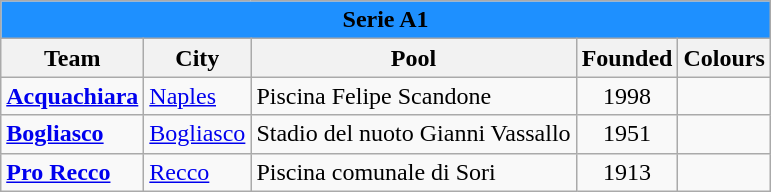<table class="wikitable sortable">
<tr>
<td bgcolor=dodgerblue align="center" colspan="17"><strong><span>Serie A1</span></strong></td>
</tr>
<tr>
<th>Team</th>
<th>City</th>
<th>Pool</th>
<th>Founded</th>
<th>Colours</th>
</tr>
<tr>
<td><strong><a href='#'>Acquachiara</a></strong></td>
<td><a href='#'>Naples</a></td>
<td>Piscina Felipe Scandone</td>
<td style="text-align:center;">1998</td>
<td style="text-align:center;"> </td>
</tr>
<tr>
<td><strong><a href='#'>Bogliasco</a></strong></td>
<td><a href='#'>Bogliasco</a></td>
<td>Stadio del nuoto Gianni Vassallo</td>
<td style="text-align:center;">1951</td>
<td style="text-align:center;"> </td>
</tr>
<tr>
<td><strong><a href='#'>Pro Recco</a></strong></td>
<td><a href='#'>Recco</a></td>
<td>Piscina comunale di Sori</td>
<td style="text-align:center;">1913</td>
<td style="text-align:center;"> </td>
</tr>
</table>
